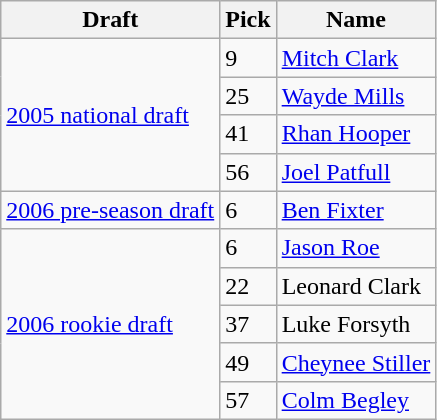<table class="wikitable plainrowheaders">
<tr>
<th scope="col"><strong>Draft</strong></th>
<th scope="col"><strong>Pick</strong></th>
<th scope="col"><strong>Name</strong></th>
</tr>
<tr>
<th rowspan= "4" style="font-weight: normal; background: #F9F9F9; text-align: left;"><a href='#'>2005 national draft</a></th>
<td>9</td>
<td><a href='#'>Mitch Clark</a></td>
</tr>
<tr>
<td>25</td>
<td><a href='#'>Wayde Mills</a></td>
</tr>
<tr>
<td>41</td>
<td><a href='#'>Rhan Hooper</a></td>
</tr>
<tr>
<td>56</td>
<td><a href='#'>Joel Patfull</a></td>
</tr>
<tr>
<td><a href='#'>2006 pre-season draft</a></td>
<td>6</td>
<td><a href='#'>Ben Fixter</a></td>
</tr>
<tr>
<th rowspan= "5" style="font-weight: normal; background: #F9F9F9; text-align: left;"><a href='#'>2006 rookie draft</a></th>
<td>6</td>
<td><a href='#'>Jason Roe</a></td>
</tr>
<tr>
<td>22</td>
<td>Leonard Clark</td>
</tr>
<tr>
<td>37</td>
<td>Luke Forsyth</td>
</tr>
<tr>
<td>49</td>
<td><a href='#'>Cheynee Stiller</a></td>
</tr>
<tr>
<td>57</td>
<td><a href='#'>Colm Begley</a></td>
</tr>
</table>
